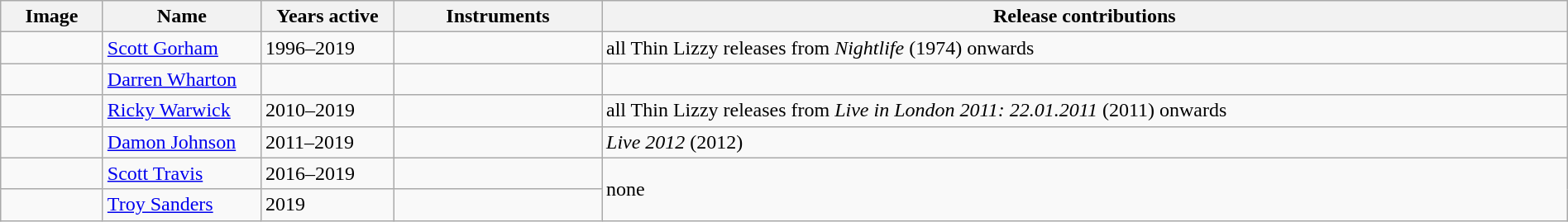<table class="wikitable" border="1" width=100%>
<tr>
<th width="75">Image</th>
<th width="120">Name</th>
<th width="100">Years active</th>
<th width="160">Instruments</th>
<th>Release contributions</th>
</tr>
<tr>
<td></td>
<td><a href='#'>Scott Gorham</a></td>
<td>1996–2019</td>
<td></td>
<td>all Thin Lizzy releases from <em>Nightlife</em> (1974) onwards</td>
</tr>
<tr>
<td></td>
<td><a href='#'>Darren Wharton</a></td>
<td></td>
<td></td>
<td></td>
</tr>
<tr>
<td></td>
<td><a href='#'>Ricky Warwick</a></td>
<td>2010–2019</td>
<td></td>
<td>all Thin Lizzy releases from <em>Live in London 2011: 22.01.2011</em> (2011) onwards</td>
</tr>
<tr>
<td></td>
<td><a href='#'>Damon Johnson</a></td>
<td>2011–2019</td>
<td></td>
<td><em>Live 2012</em> (2012)</td>
</tr>
<tr>
<td></td>
<td><a href='#'>Scott Travis</a></td>
<td>2016–2019</td>
<td></td>
<td rowspan="4">none</td>
</tr>
<tr>
<td></td>
<td><a href='#'>Troy Sanders</a></td>
<td>2019</td>
<td></td>
</tr>
</table>
